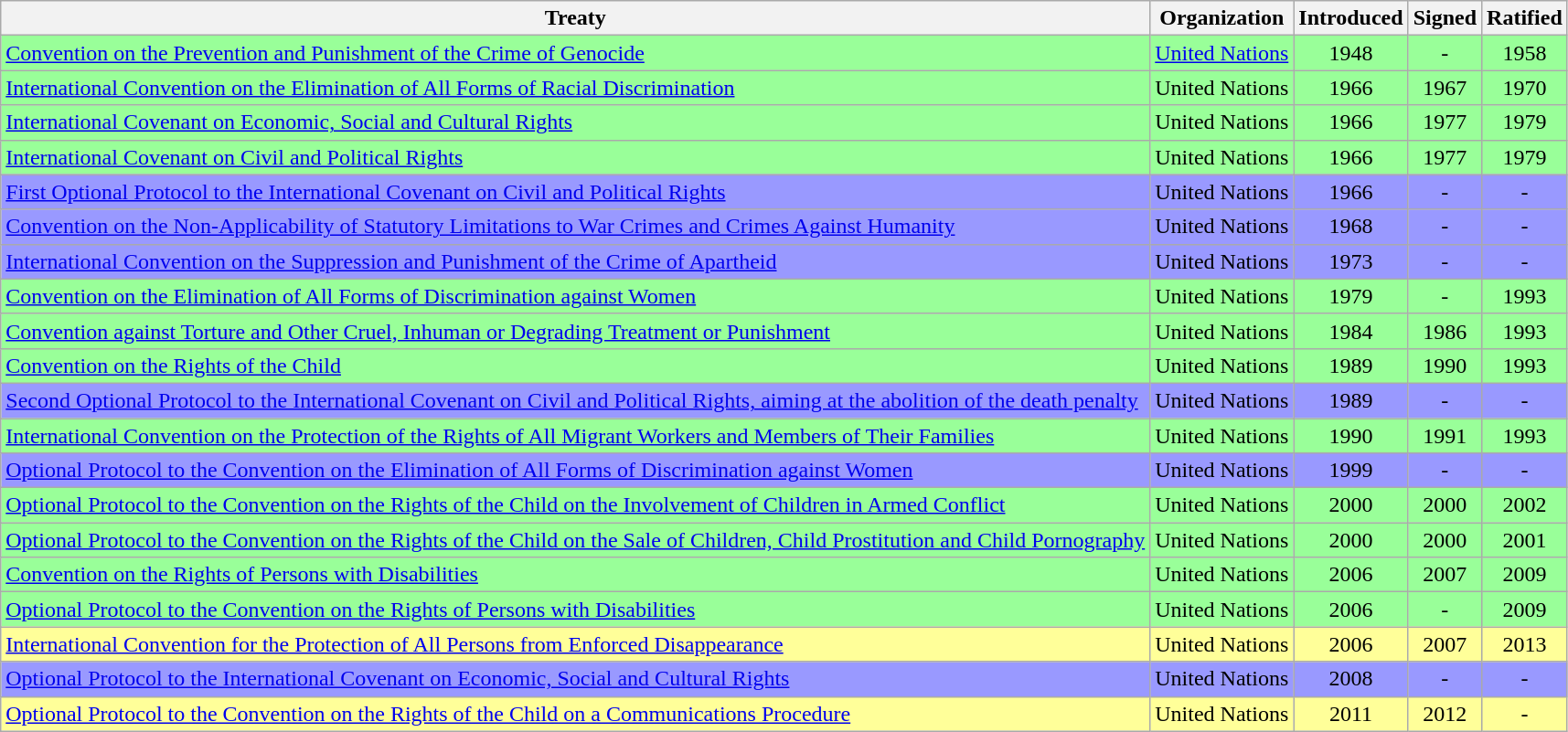<table class="wikitable sortable" style="text-align: center">
<tr>
<th scope="col">Treaty</th>
<th scope="col">Organization</th>
<th scope="col">Introduced</th>
<th scope="col">Signed</th>
<th scope="col">Ratified</th>
</tr>
<tr style="background:#9f9;">
<td style="text-align: left"><a href='#'>Convention on the Prevention and Punishment of the Crime of Genocide</a></td>
<td><a href='#'>United Nations</a></td>
<td>1948</td>
<td>-</td>
<td>1958</td>
</tr>
<tr style="background:#9f9;">
<td style="text-align: left"><a href='#'>International Convention on the Elimination of All Forms of Racial Discrimination</a></td>
<td>United Nations</td>
<td>1966</td>
<td>1967</td>
<td>1970</td>
</tr>
<tr style="background:#9f9;">
<td style="text-align: left"><a href='#'>International Covenant on Economic, Social and Cultural Rights</a></td>
<td>United Nations</td>
<td>1966</td>
<td>1977</td>
<td>1979</td>
</tr>
<tr style="background:#9f9;">
<td style="text-align: left"><a href='#'>International Covenant on Civil and Political Rights</a></td>
<td>United Nations</td>
<td>1966</td>
<td>1977</td>
<td>1979</td>
</tr>
<tr style="background:#99f;">
<td style="text-align: left"><a href='#'>First Optional Protocol to the International Covenant on Civil and Political Rights</a></td>
<td>United Nations</td>
<td>1966</td>
<td>-</td>
<td>-</td>
</tr>
<tr style="background:#99f;">
<td style="text-align: left"><a href='#'>Convention on the Non-Applicability of Statutory Limitations to War Crimes and Crimes Against Humanity</a></td>
<td>United Nations</td>
<td>1968</td>
<td>-</td>
<td>-</td>
</tr>
<tr style="background:#99f;">
<td style="text-align: left"><a href='#'>International Convention on the Suppression and Punishment of the Crime of Apartheid</a></td>
<td>United Nations</td>
<td>1973</td>
<td>-</td>
<td>-</td>
</tr>
<tr style="background:#9f9;">
<td style="text-align: left"><a href='#'>Convention on the Elimination of All Forms of Discrimination against Women</a></td>
<td>United Nations</td>
<td>1979</td>
<td>-</td>
<td>1993</td>
</tr>
<tr style="background:#9f9;">
<td style="text-align: left"><a href='#'>Convention against Torture and Other Cruel, Inhuman or Degrading Treatment or Punishment</a></td>
<td>United Nations</td>
<td>1984</td>
<td>1986</td>
<td>1993</td>
</tr>
<tr style="background:#9f9;">
<td style="text-align: left"><a href='#'>Convention on the Rights of the Child</a></td>
<td>United Nations</td>
<td>1989</td>
<td>1990</td>
<td>1993</td>
</tr>
<tr style="background:#99f;">
<td style="text-align: left"><a href='#'>Second Optional Protocol to the International Covenant on Civil and Political Rights, aiming at the abolition of the death penalty</a></td>
<td>United Nations</td>
<td>1989</td>
<td>-</td>
<td>-</td>
</tr>
<tr style="background:#9f9;">
<td style="text-align: left"><a href='#'>International Convention on the Protection of the Rights of All Migrant Workers and Members of Their Families</a></td>
<td>United Nations</td>
<td>1990</td>
<td>1991</td>
<td>1993</td>
</tr>
<tr style="background:#99f;">
<td style="text-align: left"><a href='#'>Optional Protocol to the Convention on the Elimination of All Forms of Discrimination against Women</a></td>
<td>United Nations</td>
<td>1999</td>
<td>-</td>
<td>-</td>
</tr>
<tr style="background:#9f9;">
<td style="text-align: left"><a href='#'>Optional Protocol to the Convention on the Rights of the Child on the Involvement of Children in Armed Conflict</a></td>
<td>United Nations</td>
<td>2000</td>
<td>2000</td>
<td>2002</td>
</tr>
<tr style="background:#9f9;">
<td style="text-align: left"><a href='#'>Optional Protocol to the Convention on the Rights of the Child on the Sale of Children, Child Prostitution and Child Pornography</a></td>
<td>United Nations</td>
<td>2000</td>
<td>2000</td>
<td>2001</td>
</tr>
<tr style="background:#9f9;">
<td style="text-align: left"><a href='#'>Convention on the Rights of Persons with Disabilities</a></td>
<td>United Nations</td>
<td>2006</td>
<td>2007</td>
<td>2009</td>
</tr>
<tr style="background:#9f9;">
<td style="text-align: left"><a href='#'>Optional Protocol to the Convention on the Rights of Persons with Disabilities</a></td>
<td>United Nations</td>
<td>2006</td>
<td>-</td>
<td>2009</td>
</tr>
<tr style="background:#ff9;">
<td style="text-align: left"><a href='#'>International Convention for the Protection of All Persons from Enforced Disappearance</a></td>
<td>United Nations</td>
<td>2006</td>
<td>2007</td>
<td>2013</td>
</tr>
<tr style="background:#99f;">
<td style="text-align: left"><a href='#'>Optional Protocol to the International Covenant on Economic, Social and Cultural Rights</a></td>
<td>United Nations</td>
<td>2008</td>
<td>-</td>
<td>-</td>
</tr>
<tr style="background:#ff9;">
<td style="text-align: left"><a href='#'>Optional Protocol to the Convention on the Rights of the Child on a Communications Procedure</a></td>
<td>United Nations</td>
<td>2011</td>
<td>2012</td>
<td>-</td>
</tr>
</table>
